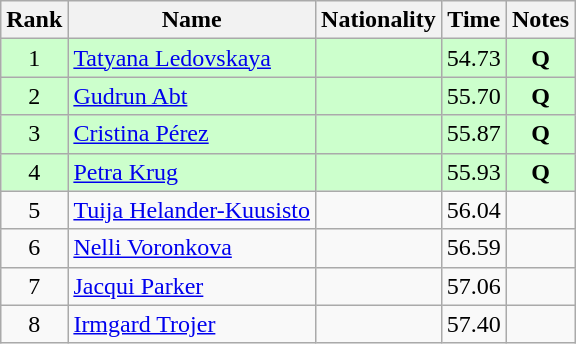<table class="wikitable sortable" style="text-align:center">
<tr>
<th>Rank</th>
<th>Name</th>
<th>Nationality</th>
<th>Time</th>
<th>Notes</th>
</tr>
<tr bgcolor=ccffcc>
<td>1</td>
<td align=left><a href='#'>Tatyana Ledovskaya</a></td>
<td align=left></td>
<td>54.73</td>
<td><strong>Q</strong></td>
</tr>
<tr bgcolor=ccffcc>
<td>2</td>
<td align=left><a href='#'>Gudrun Abt</a></td>
<td align=left></td>
<td>55.70</td>
<td><strong>Q</strong></td>
</tr>
<tr bgcolor=ccffcc>
<td>3</td>
<td align=left><a href='#'>Cristina Pérez</a></td>
<td align=left></td>
<td>55.87</td>
<td><strong>Q</strong></td>
</tr>
<tr bgcolor=ccffcc>
<td>4</td>
<td align=left><a href='#'>Petra Krug</a></td>
<td align=left></td>
<td>55.93</td>
<td><strong>Q</strong></td>
</tr>
<tr>
<td>5</td>
<td align=left><a href='#'>Tuija Helander-Kuusisto</a></td>
<td align=left></td>
<td>56.04</td>
<td></td>
</tr>
<tr>
<td>6</td>
<td align=left><a href='#'>Nelli Voronkova</a></td>
<td align=left></td>
<td>56.59</td>
<td></td>
</tr>
<tr>
<td>7</td>
<td align=left><a href='#'>Jacqui Parker</a></td>
<td align=left></td>
<td>57.06</td>
<td></td>
</tr>
<tr>
<td>8</td>
<td align=left><a href='#'>Irmgard Trojer</a></td>
<td align=left></td>
<td>57.40</td>
<td></td>
</tr>
</table>
